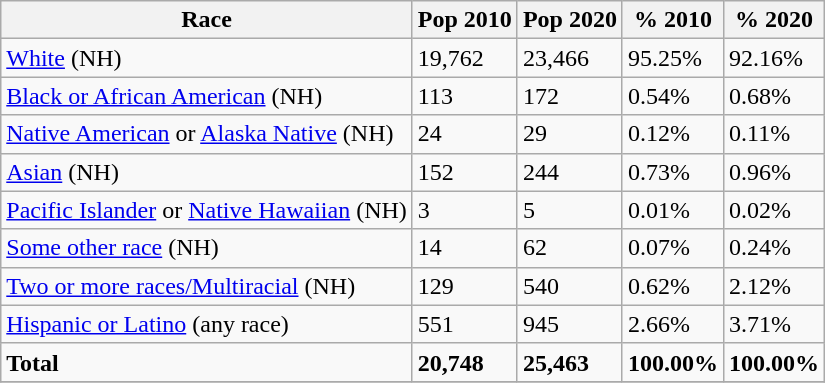<table class="wikitable">
<tr>
<th>Race</th>
<th>Pop 2010</th>
<th>Pop 2020</th>
<th>% 2010</th>
<th>% 2020</th>
</tr>
<tr>
<td><a href='#'>White</a> (NH)</td>
<td>19,762</td>
<td>23,466</td>
<td>95.25%</td>
<td>92.16%</td>
</tr>
<tr>
<td><a href='#'>Black or African American</a> (NH)</td>
<td>113</td>
<td>172</td>
<td>0.54%</td>
<td>0.68%</td>
</tr>
<tr>
<td><a href='#'>Native American</a> or <a href='#'>Alaska Native</a> (NH)</td>
<td>24</td>
<td>29</td>
<td>0.12%</td>
<td>0.11%</td>
</tr>
<tr>
<td><a href='#'>Asian</a> (NH)</td>
<td>152</td>
<td>244</td>
<td>0.73%</td>
<td>0.96%</td>
</tr>
<tr>
<td><a href='#'>Pacific Islander</a> or <a href='#'>Native Hawaiian</a> (NH)</td>
<td>3</td>
<td>5</td>
<td>0.01%</td>
<td>0.02%</td>
</tr>
<tr>
<td><a href='#'>Some other race</a> (NH)</td>
<td>14</td>
<td>62</td>
<td>0.07%</td>
<td>0.24%</td>
</tr>
<tr>
<td><a href='#'>Two or more races/Multiracial</a> (NH)</td>
<td>129</td>
<td>540</td>
<td>0.62%</td>
<td>2.12%</td>
</tr>
<tr>
<td><a href='#'>Hispanic or Latino</a> (any race)</td>
<td>551</td>
<td>945</td>
<td>2.66%</td>
<td>3.71%</td>
</tr>
<tr>
<td><strong>Total</strong></td>
<td><strong>20,748</strong></td>
<td><strong>25,463</strong></td>
<td><strong>100.00%</strong></td>
<td><strong>100.00%</strong></td>
</tr>
<tr>
</tr>
</table>
